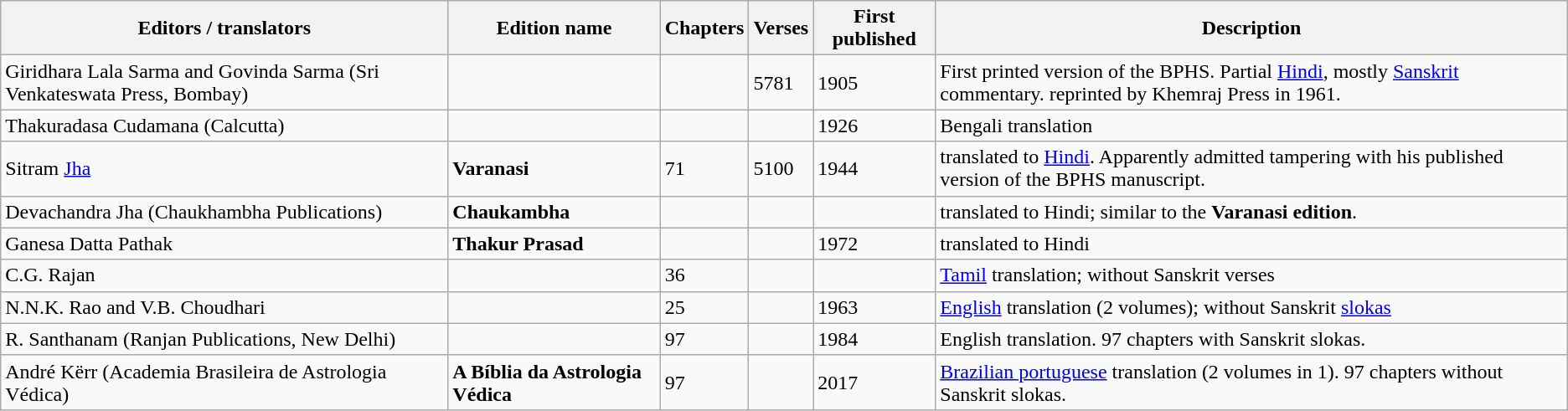<table class="wikitable">
<tr>
<th>Editors / translators</th>
<th>Edition name</th>
<th>Chapters</th>
<th>Verses</th>
<th>First published</th>
<th>Description</th>
</tr>
<tr>
<td>Giridhara Lala Sarma and Govinda Sarma (Sri Venkateswata Press, Bombay)</td>
<td></td>
<td></td>
<td>5781</td>
<td>1905</td>
<td>First printed version of the BPHS. Partial <a href='#'>Hindi</a>, mostly <a href='#'>Sanskrit</a> commentary. reprinted by Khemraj Press in 1961.</td>
</tr>
<tr>
<td>Thakuradasa Cudamana (Calcutta)</td>
<td></td>
<td></td>
<td></td>
<td>1926</td>
<td>Bengali translation</td>
</tr>
<tr>
<td>Sitram <a href='#'>Jha</a><strong></strong></td>
<td><strong>Varanasi</strong></td>
<td>71</td>
<td>5100</td>
<td>1944</td>
<td>translated to <a href='#'>Hindi</a>. Apparently admitted tampering with his published version of the BPHS manuscript.</td>
</tr>
<tr>
<td>Devachandra Jha (Chaukhambha Publications)</td>
<td><strong>Chaukambha</strong></td>
<td></td>
<td></td>
<td></td>
<td>translated to Hindi; similar to the <strong>Varanasi edition</strong>.</td>
</tr>
<tr>
<td>Ganesa Datta Pathak</td>
<td><strong>Thakur Prasad</strong></td>
<td></td>
<td></td>
<td>1972</td>
<td>translated to Hindi</td>
</tr>
<tr>
<td>C.G. Rajan</td>
<td></td>
<td>36</td>
<td></td>
<td></td>
<td><a href='#'>Tamil</a> translation; without Sanskrit verses</td>
</tr>
<tr>
<td>N.N.K. Rao and V.B. Choudhari</td>
<td></td>
<td>25</td>
<td></td>
<td>1963</td>
<td><a href='#'>English</a> translation (2 volumes); without Sanskrit <a href='#'>slokas</a></td>
</tr>
<tr>
<td>R. Santhanam (Ranjan Publications, New Delhi)</td>
<td></td>
<td>97</td>
<td></td>
<td>1984</td>
<td>English translation. 97 chapters with Sanskrit slokas.</td>
</tr>
<tr>
<td>André Kërr (Academia Brasileira de Astrologia Védica)</td>
<td><strong>A Bíblia da Astrologia Védica</strong></td>
<td>97</td>
<td></td>
<td>2017</td>
<td><a href='#'>Brazilian portuguese</a> translation (2 volumes in 1). 97 chapters without Sanskrit slokas.</td>
</tr>
</table>
